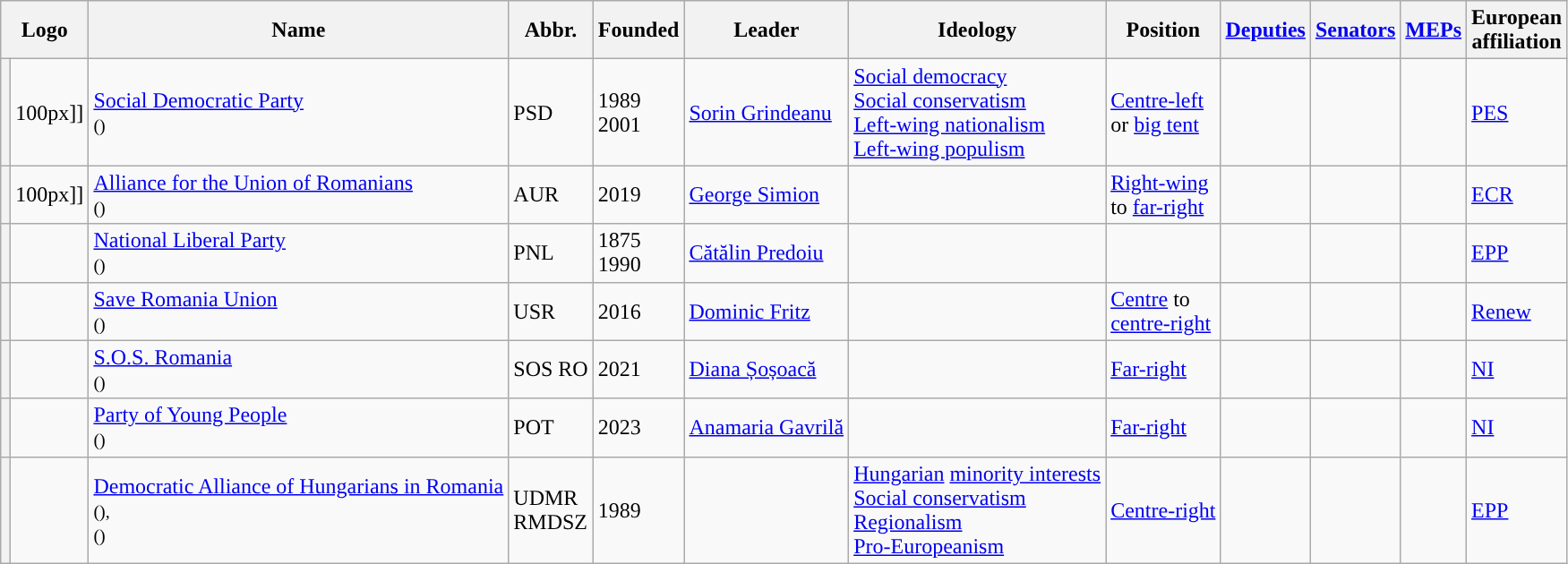<table class="wikitable sortable">
<tr>
<th colspan="2">Logo</th>
<th>Name</th>
<th>Abbr.</th>
<th>Founded</th>
<th>Leader</th>
<th>Ideology</th>
<th>Position</th>
<th><a href='#'>Deputies</a></th>
<th><a href='#'>Senators</a></th>
<th><a href='#'>MEPs</a></th>
<th>European<br>affiliation</th>
</tr>
<tr>
<th style="background-color: "></th>
<td [[File:Logo of the Social Democratic Party (Romania).svg>100px]]</td>
<td><a href='#'>Social Democratic Party</a> <br><small>()</small></td>
<td>PSD</td>
<td>1989<br>2001</td>
<td><a href='#'>Sorin Grindeanu</a></td>
<td><a href='#'>Social democracy</a><br><a href='#'>Social conservatism</a><br><a href='#'>Left-wing nationalism</a><br><a href='#'>Left-wing populism</a></td>
<td><a href='#'>Centre-left</a><br>or <a href='#'>big tent</a></td>
<td></td>
<td></td>
<td></td>
<td><a href='#'>PES</a></td>
</tr>
<tr>
<th style="background-color: "></th>
<td [[File:Logo of the Alliance for the Union of Romanians.svg>100px]]</td>
<td><a href='#'>Alliance for the Union of Romanians</a> <br><small>()</small></td>
<td>AUR</td>
<td>2019</td>
<td><a href='#'>George Simion</a></td>
<td></td>
<td><a href='#'>Right-wing</a><br>to <a href='#'>far-right</a></td>
<td></td>
<td></td>
<td></td>
<td><a href='#'>ECR</a> <br></td>
</tr>
<tr>
<th style="background-color: "></th>
<td></td>
<td><a href='#'>National Liberal Party</a> <br> <small>()</small></td>
<td>PNL</td>
<td>1875<br>1990</td>
<td><a href='#'>Cătălin Predoiu</a></td>
<td></td>
<td></td>
<td></td>
<td></td>
<td></td>
<td><a href='#'>EPP</a></td>
</tr>
<tr>
<th style="background-color: "></th>
<td></td>
<td><a href='#'>Save Romania Union</a> <br><small>()</small></td>
<td>USR</td>
<td>2016</td>
<td><a href='#'>Dominic Fritz</a></td>
<td></td>
<td><a href='#'>Centre</a> to <br> <a href='#'>centre-right</a></td>
<td></td>
<td></td>
<td></td>
<td><a href='#'>Renew</a></td>
</tr>
<tr>
<th style="background-color: "></th>
<td></td>
<td><a href='#'>S.O.S. Romania</a> <br><small>()</small></td>
<td>SOS RO</td>
<td>2021</td>
<td><a href='#'>Diana Șoșoacă</a></td>
<td></td>
<td><a href='#'>Far-right</a></td>
<td></td>
<td></td>
<td></td>
<td><a href='#'>NI</a></td>
</tr>
<tr>
<th style="background-color: "></th>
<td></td>
<td><a href='#'>Party of Young People</a> <br><small>()</small></td>
<td>POT</td>
<td>2023</td>
<td><a href='#'>Anamaria Gavrilă</a></td>
<td></td>
<td><a href='#'>Far-right</a></td>
<td></td>
<td></td>
<td></td>
<td><a href='#'>NI</a></td>
</tr>
<tr>
<th style="background-color: "></th>
<td></td>
<td><a href='#'>Democratic Alliance of Hungarians in Romania</a> <br><small>(),  <br> ()</small></td>
<td>UDMR<br>RMDSZ</td>
<td>1989</td>
<td></td>
<td><a href='#'>Hungarian</a> <a href='#'>minority interests</a><br><a href='#'>Social conservatism</a><br><a href='#'>Regionalism</a><br><a href='#'>Pro-Europeanism</a></td>
<td><a href='#'>Centre-right</a></td>
<td></td>
<td></td>
<td></td>
<td><a href='#'>EPP</a></td>
</tr>
</table>
